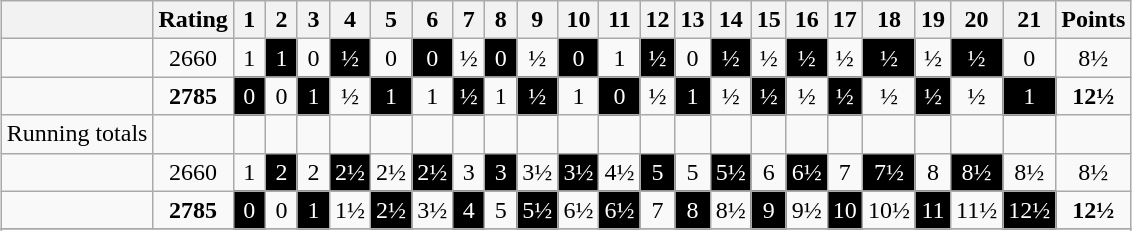<table class="wikitable" style="margin: 1em auto 1em auto; text-align:center">
<tr>
<th></th>
<th>Rating</th>
<th width=14>1</th>
<th width=14>2</th>
<th width=14>3</th>
<th width=14>4</th>
<th width=14>5</th>
<th width=14>6</th>
<th width=14>7</th>
<th width=14>8</th>
<th width=14>9</th>
<th width=14>10</th>
<th width=14>11</th>
<th width=14>12</th>
<th width=14>13</th>
<th width=14>14</th>
<th width=14>15</th>
<th width=14>16</th>
<th width=14>17</th>
<th width=14>18</th>
<th width=14>19</th>
<th width=14>20</th>
<th width=14>21</th>
<th>Points</th>
</tr>
<tr>
<td align=left></td>
<td>2660</td>
<td>1</td>
<td style="background:black; color:white">1</td>
<td>0</td>
<td style="background:black; color:white">½</td>
<td>0</td>
<td style="background:black; color:white">0</td>
<td>½</td>
<td style="background:black; color:white">0</td>
<td>½</td>
<td style="background:black; color:white">0</td>
<td>1</td>
<td style="background:black; color:white">½</td>
<td>0</td>
<td style="background:black; color:white">½</td>
<td>½</td>
<td style="background:black; color:white">½</td>
<td>½</td>
<td style="background:black; color:white">½</td>
<td>½</td>
<td style="background:black; color:white">½</td>
<td>0</td>
<td>8½</td>
</tr>
<tr>
<td align=left></td>
<td><strong>2785</strong></td>
<td style="background:black; color:white">0</td>
<td>0</td>
<td style="background:black; color:white">1</td>
<td>½</td>
<td style="background:black; color:white">1</td>
<td>1</td>
<td style="background:black; color:white">½</td>
<td>1</td>
<td style="background:black; color:white">½</td>
<td>1</td>
<td style="background:black; color:white">0</td>
<td>½</td>
<td style="background:black; color:white">1</td>
<td>½</td>
<td style="background:black; color:white">½</td>
<td>½</td>
<td style="background:black; color:white">½</td>
<td>½</td>
<td style="background:black; color:white">½</td>
<td>½</td>
<td style="background:black; color:white">1</td>
<td><strong>12½</strong></td>
</tr>
<tr>
<td align=center>Running totals</td>
<td></td>
<td></td>
<td></td>
<td></td>
<td></td>
<td></td>
<td></td>
<td></td>
<td></td>
<td></td>
<td></td>
<td></td>
<td></td>
<td></td>
<td></td>
<td></td>
<td></td>
<td></td>
<td></td>
<td></td>
<td></td>
<td></td>
<td></td>
</tr>
<tr>
<td align=left></td>
<td>2660</td>
<td>1</td>
<td style="background:black; color:white">2</td>
<td>2</td>
<td style="background:black; color:white">2½</td>
<td>2½</td>
<td style="background:black; color:white">2½</td>
<td>3</td>
<td style="background:black; color:white">3</td>
<td>3½</td>
<td style="background:black; color:white">3½</td>
<td>4½</td>
<td style="background:black; color:white">5</td>
<td>5</td>
<td style="background:black; color:white">5½</td>
<td>6</td>
<td style="background:black; color:white">6½</td>
<td>7</td>
<td style="background:black; color:white">7½</td>
<td>8</td>
<td style="background:black; color:white">8½</td>
<td>8½</td>
<td>8½</td>
</tr>
<tr>
<td align=left></td>
<td><strong>2785</strong></td>
<td style="background:black; color:white">0</td>
<td>0</td>
<td style="background:black; color:white">1</td>
<td>1½</td>
<td style="background:black; color:white">2½</td>
<td>3½</td>
<td style="background:black; color:white">4</td>
<td>5</td>
<td style="background:black; color:white">5½</td>
<td>6½</td>
<td style="background:black; color:white">6½</td>
<td>7</td>
<td style="background:black; color:white">8</td>
<td>8½</td>
<td style="background:black; color:white">9</td>
<td>9½</td>
<td style="background:black; color:white">10</td>
<td>10½</td>
<td style="background:black; color:white">11</td>
<td>11½</td>
<td style="background:black; color:white">12½</td>
<td><strong>12½</strong></td>
</tr>
<tr>
</tr>
<tr>
</tr>
</table>
